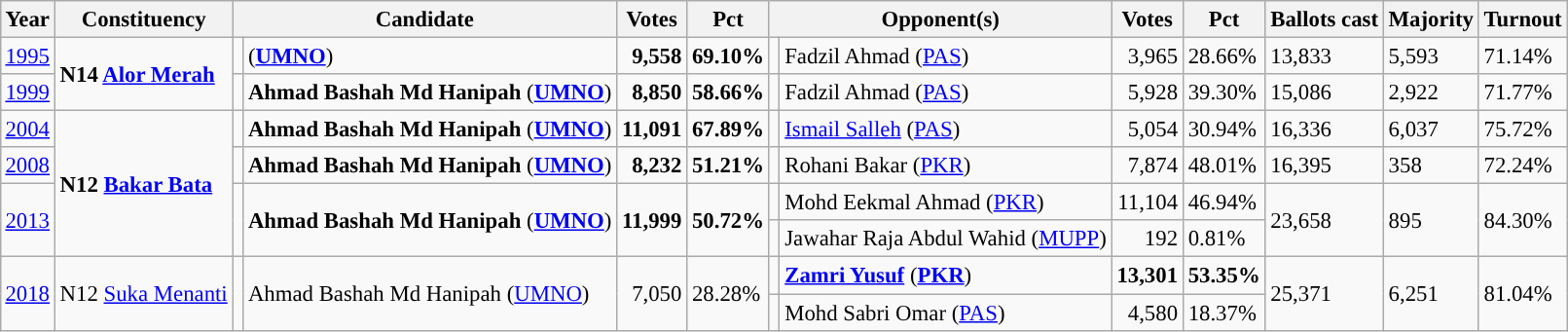<table class="wikitable" style="margin:0.5em ; font-size:95%">
<tr>
<th>Year</th>
<th>Constituency</th>
<th colspan=2>Candidate</th>
<th>Votes</th>
<th>Pct</th>
<th colspan=2>Opponent(s)</th>
<th>Votes</th>
<th>Pct</th>
<th>Ballots cast</th>
<th>Majority</th>
<th>Turnout</th>
</tr>
<tr>
<td><a href='#'>1995</a></td>
<td rowspan=2><strong>N14 <a href='#'>Alor Merah</a></strong></td>
<td></td>
<td> (<a href='#'><strong>UMNO</strong></a>)</td>
<td align="right"><strong>9,558</strong></td>
<td><strong>69.10%</strong></td>
<td></td>
<td>Fadzil Ahmad (<a href='#'>PAS</a>)</td>
<td align="right">3,965</td>
<td>28.66%</td>
<td>13,833</td>
<td>5,593</td>
<td>71.14%</td>
</tr>
<tr>
<td><a href='#'>1999</a></td>
<td></td>
<td><strong>Ahmad Bashah Md Hanipah</strong> (<a href='#'><strong>UMNO</strong></a>)</td>
<td align="right"><strong>8,850</strong></td>
<td><strong>58.66%</strong></td>
<td></td>
<td>Fadzil Ahmad (<a href='#'>PAS</a>)</td>
<td align="right">5,928</td>
<td>39.30%</td>
<td>15,086</td>
<td>2,922</td>
<td>71.77%</td>
</tr>
<tr>
<td><a href='#'>2004</a></td>
<td rowspan=4><strong>N12 <a href='#'>Bakar Bata</a></strong></td>
<td></td>
<td><strong>Ahmad Bashah Md Hanipah</strong> (<a href='#'><strong>UMNO</strong></a>)</td>
<td align="right"><strong>11,091</strong></td>
<td><strong>67.89%</strong></td>
<td></td>
<td><a href='#'>Ismail Salleh</a> (<a href='#'>PAS</a>)</td>
<td align="right">5,054</td>
<td>30.94%</td>
<td>16,336</td>
<td>6,037</td>
<td>75.72%</td>
</tr>
<tr>
<td><a href='#'>2008</a></td>
<td></td>
<td><strong>Ahmad Bashah Md Hanipah</strong> (<a href='#'><strong>UMNO</strong></a>)</td>
<td align="right"><strong>8,232</strong></td>
<td><strong>51.21%</strong></td>
<td></td>
<td>Rohani Bakar (<a href='#'>PKR</a>)</td>
<td align="right">7,874</td>
<td>48.01%</td>
<td>16,395</td>
<td>358</td>
<td>72.24%</td>
</tr>
<tr>
<td rowspan=2><a href='#'>2013</a></td>
<td rowspan=2 ></td>
<td rowspan=2><strong>Ahmad Bashah Md Hanipah</strong> (<a href='#'><strong>UMNO</strong></a>)</td>
<td rowspan=2 align="right"><strong>11,999</strong></td>
<td rowspan=2><strong>50.72%</strong></td>
<td></td>
<td>Mohd Eekmal Ahmad (<a href='#'>PKR</a>)</td>
<td align="right">11,104</td>
<td>46.94%</td>
<td rowspan=2>23,658</td>
<td rowspan=2>895</td>
<td rowspan=2>84.30%</td>
</tr>
<tr>
<td></td>
<td>Jawahar Raja Abdul Wahid (<a href='#'>MUPP</a>)</td>
<td align="right">192</td>
<td>0.81%</td>
</tr>
<tr>
<td rowspan=2><a href='#'>2018</a></td>
<td rowspan=2>N12 <a href='#'>Suka Menanti</a></td>
<td rowspan=2 ></td>
<td rowspan=2>Ahmad Bashah Md Hanipah (<a href='#'>UMNO</a>)</td>
<td rowspan=2 align="right">7,050</td>
<td rowspan=2>28.28%</td>
<td></td>
<td><strong><a href='#'>Zamri Yusuf</a></strong> (<a href='#'><strong>PKR</strong></a>)</td>
<td align="right"><strong>13,301</strong></td>
<td><strong>53.35%</strong></td>
<td rowspan=2>25,371</td>
<td rowspan=2>6,251</td>
<td rowspan=2>81.04%</td>
</tr>
<tr>
<td></td>
<td>Mohd Sabri Omar (<a href='#'>PAS</a>)</td>
<td align="right">4,580</td>
<td>18.37%</td>
</tr>
</table>
